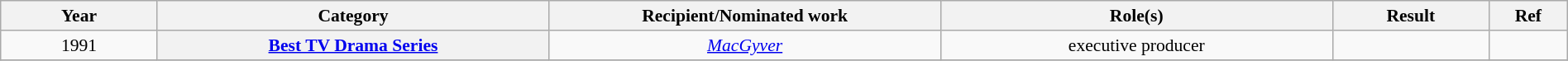<table class="wikitable plainrowheaders" style="font-size: 90%; text-align:center" width=100%>
<tr>
<th scope="col" width="10%">Year</th>
<th scope="col" width="25%">Category</th>
<th scope="col" width="25%">Recipient/Nominated work</th>
<th scope="col" width="25%">Role(s)</th>
<th scope="col" width="10%">Result</th>
<th scope="col" width="5%">Ref</th>
</tr>
<tr>
<td>1991</td>
<th scope="row" style="text-align:center"><a href='#'>Best TV Drama Series</a></th>
<td><em><a href='#'>MacGyver</a></em></td>
<td>executive producer</td>
<td></td>
<td></td>
</tr>
<tr>
</tr>
</table>
